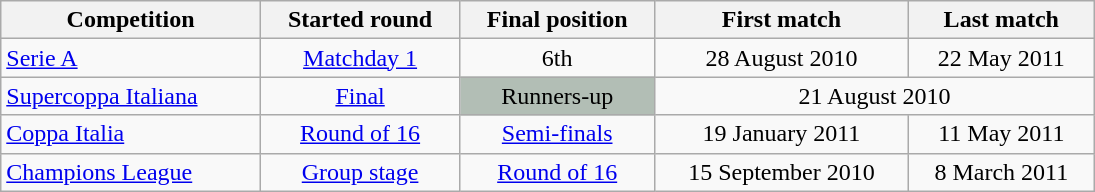<table class=wikitable style="text-align:center; width:730px">
<tr>
<th style=text-align:center; width:150px;>Competition</th>
<th style=text-align:center; width:100px;>Started round</th>
<th style=text-align:center; width:100px;>Final position</th>
<th style=text-align:center; width:150px;>First match</th>
<th style=text-align:center; width:140px;>Last match</th>
</tr>
<tr>
<td style=text-align:left;><a href='#'>Serie A</a></td>
<td><a href='#'>Matchday 1</a></td>
<td>6th</td>
<td>28 August 2010</td>
<td>22 May 2011</td>
</tr>
<tr>
<td style=text-align:left;><a href='#'>Supercoppa Italiana</a></td>
<td><a href='#'>Final</a></td>
<td style=background:#B2BEB5;>Runners-up</td>
<td colspan=2>21 August 2010</td>
</tr>
<tr>
<td style=text-align:left;><a href='#'>Coppa Italia</a></td>
<td><a href='#'>Round of 16</a></td>
<td><a href='#'>Semi-finals</a></td>
<td>19 January 2011</td>
<td>11 May 2011</td>
</tr>
<tr>
<td style=text-align:left;><a href='#'>Champions League</a></td>
<td><a href='#'>Group stage</a></td>
<td><a href='#'>Round of 16</a></td>
<td>15 September 2010</td>
<td>8 March 2011</td>
</tr>
</table>
